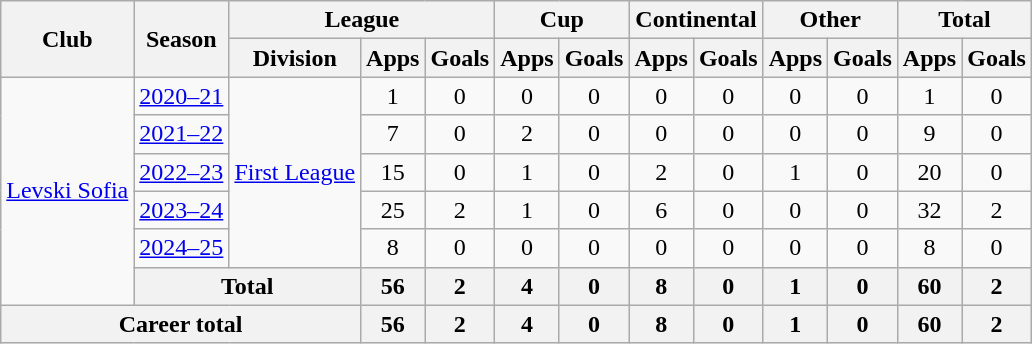<table class="wikitable" style="text-align:center">
<tr>
<th rowspan="2">Club</th>
<th rowspan="2">Season</th>
<th colspan="3">League</th>
<th colspan="2">Cup</th>
<th colspan="2">Continental</th>
<th colspan="2">Other</th>
<th colspan="2">Total</th>
</tr>
<tr>
<th>Division</th>
<th>Apps</th>
<th>Goals</th>
<th>Apps</th>
<th>Goals</th>
<th>Apps</th>
<th>Goals</th>
<th>Apps</th>
<th>Goals</th>
<th>Apps</th>
<th>Goals</th>
</tr>
<tr>
<td rowspan="6"><a href='#'>Levski Sofia</a></td>
<td><a href='#'>2020–21</a></td>
<td rowspan="5"><a href='#'>First League</a></td>
<td>1</td>
<td>0</td>
<td>0</td>
<td>0</td>
<td>0</td>
<td>0</td>
<td>0</td>
<td>0</td>
<td>1</td>
<td>0</td>
</tr>
<tr>
<td><a href='#'>2021–22</a></td>
<td>7</td>
<td>0</td>
<td>2</td>
<td>0</td>
<td>0</td>
<td>0</td>
<td>0</td>
<td>0</td>
<td>9</td>
<td>0</td>
</tr>
<tr>
<td><a href='#'>2022–23</a></td>
<td>15</td>
<td>0</td>
<td>1</td>
<td>0</td>
<td>2</td>
<td>0</td>
<td>1</td>
<td>0</td>
<td>20</td>
<td>0</td>
</tr>
<tr>
<td><a href='#'>2023–24</a></td>
<td>25</td>
<td>2</td>
<td>1</td>
<td>0</td>
<td>6</td>
<td>0</td>
<td>0</td>
<td>0</td>
<td>32</td>
<td>2</td>
</tr>
<tr>
<td><a href='#'>2024–25</a></td>
<td>8</td>
<td>0</td>
<td>0</td>
<td>0</td>
<td>0</td>
<td>0</td>
<td>0</td>
<td>0</td>
<td>8</td>
<td>0</td>
</tr>
<tr>
<th colspan="2">Total</th>
<th>56</th>
<th>2</th>
<th>4</th>
<th>0</th>
<th>8</th>
<th>0</th>
<th>1</th>
<th>0</th>
<th>60</th>
<th>2</th>
</tr>
<tr>
<th colspan="3">Career total</th>
<th>56</th>
<th>2</th>
<th>4</th>
<th>0</th>
<th>8</th>
<th>0</th>
<th>1</th>
<th>0</th>
<th>60</th>
<th>2</th>
</tr>
</table>
